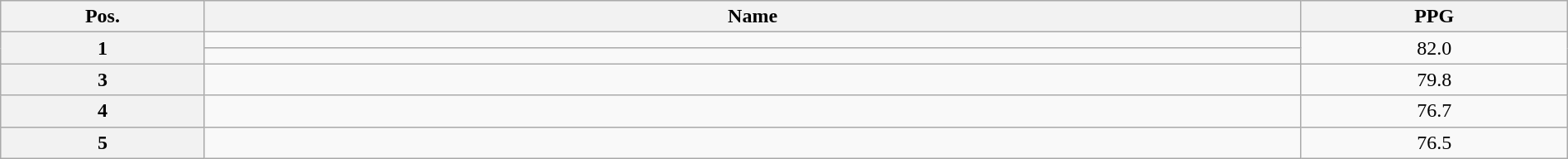<table class=wikitable width=100% style="text-align:center;">
<tr>
<th width="13%">Pos.</th>
<th width="70%">Name</th>
<th width="17%">PPG</th>
</tr>
<tr>
<th rowspan=2>1</th>
<td align=left></td>
<td rowspan=2>82.0</td>
</tr>
<tr>
<td align=left></td>
</tr>
<tr>
<th>3</th>
<td align=left></td>
<td>79.8</td>
</tr>
<tr>
<th>4</th>
<td align=left></td>
<td>76.7</td>
</tr>
<tr>
<th>5</th>
<td align=left></td>
<td>76.5</td>
</tr>
</table>
